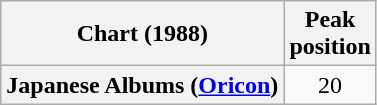<table class="wikitable plainrowheaders" style="text-align:center">
<tr>
<th scope="col">Chart (1988)</th>
<th scope="col">Peak<br> position</th>
</tr>
<tr>
<th scope="row">Japanese Albums (<a href='#'>Oricon</a>)</th>
<td>20</td>
</tr>
</table>
